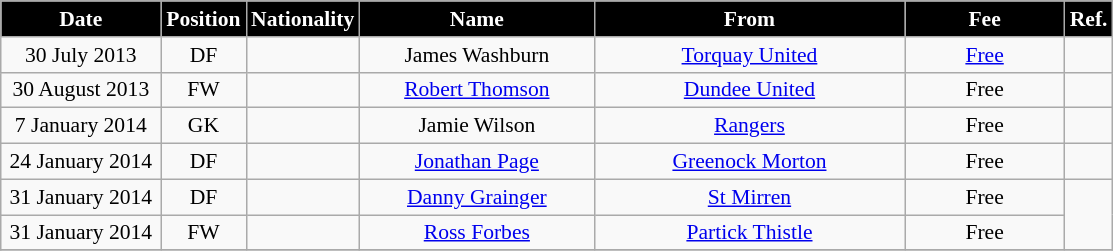<table class="wikitable"  style="text-align:center; font-size:90%; ">
<tr>
<th style="background:#000000; color:#FFFFFF; width:100px;">Date</th>
<th style="background:#000000; color:#FFFFFF; width:50px;">Position</th>
<th style="background:#000000; color:#FFFFFF; width:50px;">Nationality</th>
<th style="background:#000000; color:#FFFFFF; width:150px;">Name</th>
<th style="background:#000000; color:#FFFFFF; width:200px;">From</th>
<th style="background:#000000; color:#FFFFFF; width:100px;">Fee</th>
<th style="background:#000000; color:#FFFFFF; width:25px;">Ref.</th>
</tr>
<tr>
<td>30 July 2013</td>
<td>DF</td>
<td></td>
<td>James Washburn</td>
<td> <a href='#'>Torquay United</a></td>
<td><a href='#'>Free</a></td>
<td></td>
</tr>
<tr>
<td>30 August 2013</td>
<td>FW</td>
<td></td>
<td><a href='#'>Robert Thomson</a></td>
<td><a href='#'>Dundee United</a></td>
<td>Free</td>
<td></td>
</tr>
<tr>
<td>7 January 2014</td>
<td>GK</td>
<td></td>
<td>Jamie Wilson</td>
<td><a href='#'>Rangers</a></td>
<td>Free</td>
<td></td>
</tr>
<tr>
<td>24 January 2014</td>
<td>DF</td>
<td></td>
<td><a href='#'>Jonathan Page</a></td>
<td><a href='#'>Greenock Morton</a></td>
<td>Free</td>
<td></td>
</tr>
<tr>
<td>31 January 2014</td>
<td>DF</td>
<td></td>
<td><a href='#'>Danny Grainger</a></td>
<td><a href='#'>St Mirren</a></td>
<td>Free</td>
<td rowspan="2" valign="center"></td>
</tr>
<tr>
<td>31 January 2014</td>
<td>FW</td>
<td></td>
<td><a href='#'>Ross Forbes</a></td>
<td><a href='#'>Partick Thistle</a></td>
<td>Free</td>
</tr>
<tr>
</tr>
</table>
